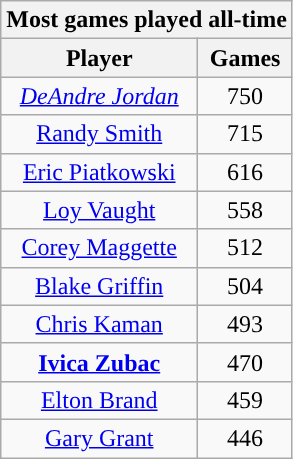<table class="wikitable sortable" style="text-align:center">
<tr>
<th colspan="2">Most games played all-time</th>
</tr>
<tr>
<th>Player</th>
<th>Games</th>
</tr>
<tr>
<td><em><a href='#'>DeAndre Jordan</a></em></td>
<td>750</td>
</tr>
<tr>
<td><a href='#'>Randy Smith</a></td>
<td>715</td>
</tr>
<tr>
<td><a href='#'>Eric Piatkowski</a></td>
<td>616</td>
</tr>
<tr>
<td><a href='#'>Loy Vaught</a></td>
<td>558</td>
</tr>
<tr>
<td><a href='#'>Corey Maggette</a></td>
<td>512</td>
</tr>
<tr>
<td><a href='#'>Blake Griffin</a></td>
<td>504</td>
</tr>
<tr>
<td><a href='#'>Chris Kaman</a></td>
<td>493</td>
</tr>
<tr>
<td><strong><a href='#'>Ivica Zubac</a></strong></td>
<td>470</td>
</tr>
<tr>
<td><a href='#'>Elton Brand</a></td>
<td>459</td>
</tr>
<tr>
<td><a href='#'>Gary Grant</a></td>
<td>446</td>
</tr>
</table>
